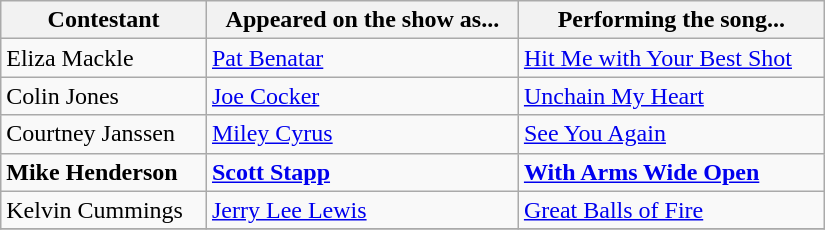<table class="wikitable" width="550px">
<tr>
<th align="left">Contestant</th>
<th align="left">Appeared on the show as...</th>
<th align="left">Performing the song...</th>
</tr>
<tr>
<td align="left">Eliza Mackle</td>
<td align="left"><a href='#'>Pat Benatar</a></td>
<td align="left"><a href='#'>Hit Me with Your Best Shot</a></td>
</tr>
<tr>
<td align="left">Colin Jones</td>
<td align="left"><a href='#'>Joe Cocker</a></td>
<td align="left"><a href='#'>Unchain My Heart</a></td>
</tr>
<tr>
<td align="left">Courtney Janssen</td>
<td align="left"><a href='#'>Miley Cyrus</a></td>
<td align="left"><a href='#'>See You Again</a></td>
</tr>
<tr>
<td align="left"><strong>Mike Henderson</strong></td>
<td align="left"><strong><a href='#'>Scott Stapp</a></strong></td>
<td align="left"><strong><a href='#'>With Arms Wide Open</a></strong></td>
</tr>
<tr>
<td align="left">Kelvin Cummings</td>
<td align="left"><a href='#'>Jerry Lee Lewis</a></td>
<td align="left"><a href='#'>Great Balls of Fire</a></td>
</tr>
<tr>
</tr>
</table>
